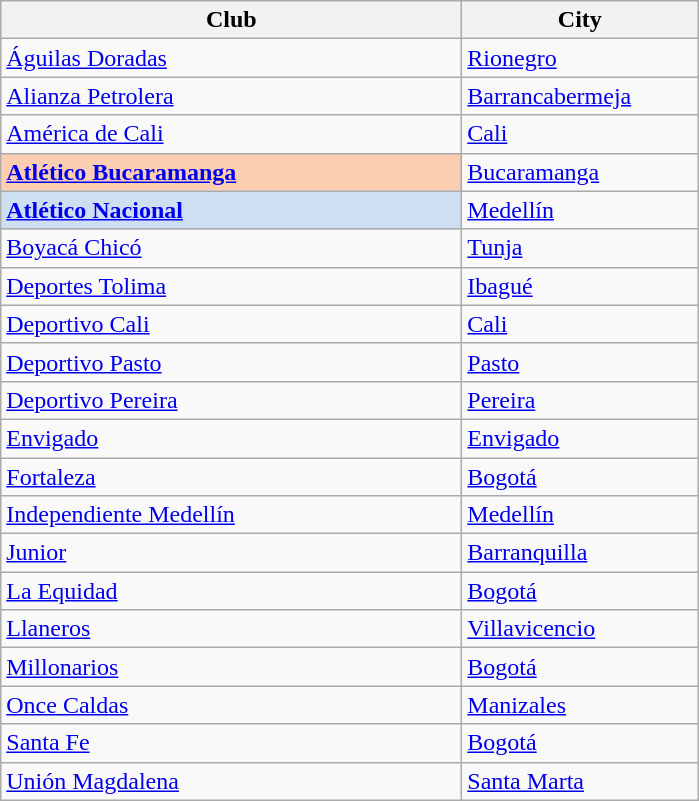<table class="wikitable sortable">
<tr>
<th style="width:300px; text-align:center;">Club</th>
<th style="width:150px; text-align:center;">City</th>
</tr>
<tr>
<td><a href='#'>Águilas Doradas</a></td>
<td><a href='#'>Rionegro</a></td>
</tr>
<tr>
<td><a href='#'>Alianza Petrolera</a></td>
<td><a href='#'>Barrancabermeja</a></td>
</tr>
<tr>
<td><a href='#'>América de Cali</a></td>
<td><a href='#'>Cali</a></td>
</tr>
<tr>
<td style="background:#fbceb1;"><strong><a href='#'>Atlético Bucaramanga</a></strong></td>
<td><a href='#'>Bucaramanga</a></td>
</tr>
<tr>
<td style="background:#cedff2;"><strong><a href='#'>Atlético Nacional</a></strong></td>
<td><a href='#'>Medellín</a></td>
</tr>
<tr>
<td><a href='#'>Boyacá Chicó</a></td>
<td><a href='#'>Tunja</a></td>
</tr>
<tr>
<td><a href='#'>Deportes Tolima</a></td>
<td><a href='#'>Ibagué</a></td>
</tr>
<tr>
<td><a href='#'>Deportivo Cali</a></td>
<td><a href='#'>Cali</a></td>
</tr>
<tr>
<td><a href='#'>Deportivo Pasto</a></td>
<td><a href='#'>Pasto</a></td>
</tr>
<tr>
<td><a href='#'>Deportivo Pereira</a></td>
<td><a href='#'>Pereira</a></td>
</tr>
<tr>
<td><a href='#'>Envigado</a></td>
<td><a href='#'>Envigado</a></td>
</tr>
<tr>
<td><a href='#'>Fortaleza</a></td>
<td><a href='#'>Bogotá</a></td>
</tr>
<tr>
<td><a href='#'>Independiente Medellín</a></td>
<td><a href='#'>Medellín</a></td>
</tr>
<tr>
<td><a href='#'>Junior</a></td>
<td><a href='#'>Barranquilla</a></td>
</tr>
<tr>
<td><a href='#'>La Equidad</a></td>
<td><a href='#'>Bogotá</a></td>
</tr>
<tr>
<td><a href='#'>Llaneros</a></td>
<td><a href='#'>Villavicencio</a></td>
</tr>
<tr>
<td><a href='#'>Millonarios</a></td>
<td><a href='#'>Bogotá</a></td>
</tr>
<tr>
<td><a href='#'>Once Caldas</a></td>
<td><a href='#'>Manizales</a></td>
</tr>
<tr>
<td><a href='#'>Santa Fe</a></td>
<td><a href='#'>Bogotá</a></td>
</tr>
<tr>
<td><a href='#'>Unión Magdalena</a></td>
<td><a href='#'>Santa Marta</a></td>
</tr>
</table>
